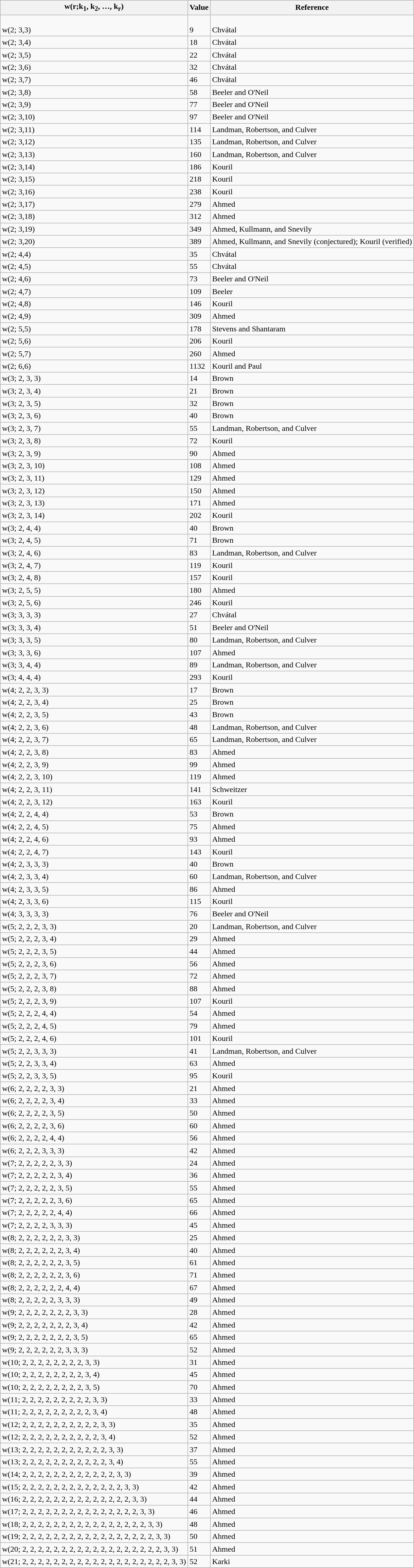<table class = "wikitable">
<tr>
<th>w(r;k<sub>1</sub>, k<sub>2</sub>, …, k<sub>r</sub>)</th>
<th>Value</th>
<th>Reference</th>
</tr>
<tr>
<td><br>w(2; 3,3)</td>
<td><br>9</td>
<td><br>Chvátal </td>
</tr>
<tr>
<td>w(2; 3,4)</td>
<td>18</td>
<td>Chvátal </td>
</tr>
<tr>
<td>w(2; 3,5)</td>
<td>22</td>
<td>Chvátal </td>
</tr>
<tr>
<td>w(2; 3,6)</td>
<td>32</td>
<td>Chvátal </td>
</tr>
<tr>
<td>w(2; 3,7)</td>
<td>46</td>
<td>Chvátal </td>
</tr>
<tr>
<td>w(2; 3,8)</td>
<td>58</td>
<td>Beeler and O'Neil </td>
</tr>
<tr>
<td>w(2; 3,9)</td>
<td>77</td>
<td>Beeler and O'Neil </td>
</tr>
<tr>
<td>w(2; 3,10)</td>
<td>97</td>
<td>Beeler and O'Neil </td>
</tr>
<tr>
<td>w(2; 3,11)</td>
<td>114</td>
<td>Landman, Robertson, and Culver </td>
</tr>
<tr>
<td>w(2; 3,12)</td>
<td>135</td>
<td>Landman, Robertson, and Culver </td>
</tr>
<tr>
<td>w(2; 3,13)</td>
<td>160</td>
<td>Landman, Robertson, and Culver </td>
</tr>
<tr>
<td>w(2; 3,14)</td>
<td>186</td>
<td>Kouril </td>
</tr>
<tr>
<td>w(2; 3,15)</td>
<td>218</td>
<td>Kouril </td>
</tr>
<tr>
<td>w(2; 3,16)</td>
<td>238</td>
<td>Kouril </td>
</tr>
<tr>
<td>w(2; 3,17)</td>
<td>279</td>
<td>Ahmed </td>
</tr>
<tr>
<td>w(2; 3,18)</td>
<td>312</td>
<td>Ahmed </td>
</tr>
<tr>
<td>w(2; 3,19)</td>
<td>349</td>
<td>Ahmed, Kullmann, and Snevily </td>
</tr>
<tr>
<td>w(2; 3,20)</td>
<td>389</td>
<td>Ahmed, Kullmann, and Snevily  (conjectured); Kouril  (verified)</td>
</tr>
<tr>
<td>w(2; 4,4)</td>
<td>35</td>
<td>Chvátal </td>
</tr>
<tr>
<td>w(2; 4,5)</td>
<td>55</td>
<td>Chvátal </td>
</tr>
<tr>
<td>w(2; 4,6)</td>
<td>73</td>
<td>Beeler and O'Neil </td>
</tr>
<tr>
<td>w(2; 4,7)</td>
<td>109</td>
<td>Beeler </td>
</tr>
<tr>
<td>w(2; 4,8)</td>
<td>146</td>
<td>Kouril </td>
</tr>
<tr>
<td>w(2; 4,9)</td>
<td>309</td>
<td>Ahmed </td>
</tr>
<tr>
<td>w(2; 5,5)</td>
<td>178</td>
<td>Stevens and Shantaram </td>
</tr>
<tr>
<td>w(2; 5,6)</td>
<td>206</td>
<td>Kouril </td>
</tr>
<tr>
<td>w(2; 5,7)</td>
<td>260</td>
<td>Ahmed </td>
</tr>
<tr>
<td>w(2; 6,6)</td>
<td>1132</td>
<td>Kouril and Paul </td>
</tr>
<tr>
<td>w(3; 2, 3, 3)</td>
<td>14</td>
<td>Brown </td>
</tr>
<tr>
<td>w(3; 2, 3, 4)</td>
<td>21</td>
<td>Brown </td>
</tr>
<tr>
<td>w(3; 2, 3, 5)</td>
<td>32</td>
<td>Brown </td>
</tr>
<tr>
<td>w(3; 2, 3, 6)</td>
<td>40</td>
<td>Brown </td>
</tr>
<tr>
<td>w(3; 2, 3, 7)</td>
<td>55</td>
<td>Landman, Robertson, and Culver </td>
</tr>
<tr>
<td>w(3; 2, 3, 8)</td>
<td>72</td>
<td>Kouril </td>
</tr>
<tr>
<td>w(3; 2, 3, 9)</td>
<td>90</td>
<td>Ahmed </td>
</tr>
<tr>
<td>w(3; 2, 3, 10)</td>
<td>108</td>
<td>Ahmed </td>
</tr>
<tr>
<td>w(3; 2, 3, 11)</td>
<td>129</td>
<td>Ahmed </td>
</tr>
<tr>
<td>w(3; 2, 3, 12)</td>
<td>150</td>
<td>Ahmed </td>
</tr>
<tr>
<td>w(3; 2, 3, 13)</td>
<td>171</td>
<td>Ahmed </td>
</tr>
<tr>
<td>w(3; 2, 3, 14)</td>
<td>202</td>
<td>Kouril </td>
</tr>
<tr>
<td>w(3; 2, 4, 4)</td>
<td>40</td>
<td>Brown </td>
</tr>
<tr>
<td>w(3; 2, 4, 5)</td>
<td>71</td>
<td>Brown </td>
</tr>
<tr>
<td>w(3; 2, 4, 6)</td>
<td>83</td>
<td>Landman, Robertson, and Culver </td>
</tr>
<tr>
<td>w(3; 2, 4, 7)</td>
<td>119</td>
<td>Kouril </td>
</tr>
<tr>
<td>w(3; 2, 4, 8)</td>
<td>157</td>
<td>Kouril </td>
</tr>
<tr>
<td>w(3; 2, 5, 5)</td>
<td>180</td>
<td>Ahmed </td>
</tr>
<tr>
<td>w(3; 2, 5, 6)</td>
<td>246</td>
<td>Kouril </td>
</tr>
<tr>
<td>w(3; 3, 3, 3)</td>
<td>27</td>
<td>Chvátal </td>
</tr>
<tr>
<td>w(3; 3, 3, 4)</td>
<td>51</td>
<td>Beeler and O'Neil </td>
</tr>
<tr>
<td>w(3; 3, 3, 5)</td>
<td>80</td>
<td>Landman, Robertson, and Culver </td>
</tr>
<tr>
<td>w(3; 3, 3, 6)</td>
<td>107</td>
<td>Ahmed </td>
</tr>
<tr>
<td>w(3; 3, 4, 4)</td>
<td>89</td>
<td>Landman, Robertson, and Culver </td>
</tr>
<tr>
<td>w(3; 4, 4, 4)</td>
<td>293</td>
<td>Kouril </td>
</tr>
<tr>
<td>w(4; 2, 2, 3, 3)</td>
<td>17</td>
<td>Brown </td>
</tr>
<tr>
<td>w(4; 2, 2, 3, 4)</td>
<td>25</td>
<td>Brown </td>
</tr>
<tr>
<td>w(4; 2, 2, 3, 5)</td>
<td>43</td>
<td>Brown </td>
</tr>
<tr>
<td>w(4; 2, 2, 3, 6)</td>
<td>48</td>
<td>Landman, Robertson, and Culver </td>
</tr>
<tr>
<td>w(4; 2, 2, 3, 7)</td>
<td>65</td>
<td>Landman, Robertson, and Culver </td>
</tr>
<tr>
<td>w(4; 2, 2, 3, 8)</td>
<td>83</td>
<td>Ahmed </td>
</tr>
<tr>
<td>w(4; 2, 2, 3, 9)</td>
<td>99</td>
<td>Ahmed </td>
</tr>
<tr>
<td>w(4; 2, 2, 3, 10)</td>
<td>119</td>
<td>Ahmed </td>
</tr>
<tr>
<td>w(4; 2, 2, 3, 11)</td>
<td>141</td>
<td>Schweitzer </td>
</tr>
<tr>
<td>w(4; 2, 2, 3, 12)</td>
<td>163</td>
<td>Kouril </td>
</tr>
<tr>
<td>w(4; 2, 2, 4, 4)</td>
<td>53</td>
<td>Brown </td>
</tr>
<tr>
<td>w(4; 2, 2, 4, 5)</td>
<td>75</td>
<td>Ahmed </td>
</tr>
<tr>
<td>w(4; 2, 2, 4, 6)</td>
<td>93</td>
<td>Ahmed </td>
</tr>
<tr>
<td>w(4; 2, 2, 4, 7)</td>
<td>143</td>
<td>Kouril </td>
</tr>
<tr>
<td>w(4; 2, 3, 3, 3)</td>
<td>40</td>
<td>Brown </td>
</tr>
<tr>
<td>w(4; 2, 3, 3, 4)</td>
<td>60</td>
<td>Landman, Robertson, and Culver </td>
</tr>
<tr>
<td>w(4; 2, 3, 3, 5)</td>
<td>86</td>
<td>Ahmed </td>
</tr>
<tr>
<td>w(4; 2, 3, 3, 6)</td>
<td>115</td>
<td>Kouril </td>
</tr>
<tr>
<td>w(4; 3, 3, 3, 3)</td>
<td>76</td>
<td>Beeler and O'Neil </td>
</tr>
<tr>
<td>w(5; 2, 2, 2, 3, 3)</td>
<td>20</td>
<td>Landman, Robertson, and Culver </td>
</tr>
<tr>
<td>w(5; 2, 2, 2, 3, 4)</td>
<td>29</td>
<td>Ahmed </td>
</tr>
<tr>
<td>w(5; 2, 2, 2, 3, 5)</td>
<td>44</td>
<td>Ahmed </td>
</tr>
<tr>
<td>w(5; 2, 2, 2, 3, 6)</td>
<td>56</td>
<td>Ahmed </td>
</tr>
<tr>
<td>w(5; 2, 2, 2, 3, 7)</td>
<td>72</td>
<td>Ahmed </td>
</tr>
<tr>
<td>w(5; 2, 2, 2, 3, 8)</td>
<td>88</td>
<td>Ahmed </td>
</tr>
<tr>
<td>w(5; 2, 2, 2, 3, 9)</td>
<td>107</td>
<td>Kouril </td>
</tr>
<tr>
<td>w(5; 2, 2, 2, 4, 4)</td>
<td>54</td>
<td>Ahmed </td>
</tr>
<tr>
<td>w(5; 2, 2, 2, 4, 5)</td>
<td>79</td>
<td>Ahmed </td>
</tr>
<tr>
<td>w(5; 2, 2, 2, 4, 6)</td>
<td>101</td>
<td>Kouril </td>
</tr>
<tr>
<td>w(5; 2, 2, 3, 3, 3)</td>
<td>41</td>
<td>Landman, Robertson, and Culver </td>
</tr>
<tr>
<td>w(5; 2, 2, 3, 3, 4)</td>
<td>63</td>
<td>Ahmed </td>
</tr>
<tr>
<td>w(5; 2, 2, 3, 3, 5)</td>
<td>95</td>
<td>Kouril </td>
</tr>
<tr>
<td>w(6; 2, 2, 2, 2, 3, 3)</td>
<td>21</td>
<td>Ahmed </td>
</tr>
<tr>
<td>w(6; 2, 2, 2, 2, 3, 4)</td>
<td>33</td>
<td>Ahmed </td>
</tr>
<tr>
<td>w(6; 2, 2, 2, 2, 3, 5)</td>
<td>50</td>
<td>Ahmed </td>
</tr>
<tr>
<td>w(6; 2, 2, 2, 2, 3, 6)</td>
<td>60</td>
<td>Ahmed </td>
</tr>
<tr>
<td>w(6; 2, 2, 2, 2, 4, 4)</td>
<td>56</td>
<td>Ahmed </td>
</tr>
<tr>
<td>w(6; 2, 2, 2, 3, 3, 3)</td>
<td>42</td>
<td>Ahmed </td>
</tr>
<tr>
<td>w(7; 2, 2, 2, 2, 2, 3, 3)</td>
<td>24</td>
<td>Ahmed </td>
</tr>
<tr>
<td>w(7; 2, 2, 2, 2, 2, 3, 4)</td>
<td>36</td>
<td>Ahmed </td>
</tr>
<tr>
<td>w(7; 2, 2, 2, 2, 2, 3, 5)</td>
<td>55</td>
<td>Ahmed </td>
</tr>
<tr>
<td>w(7; 2, 2, 2, 2, 2, 3, 6)</td>
<td>65</td>
<td>Ahmed </td>
</tr>
<tr>
<td>w(7; 2, 2, 2, 2, 2, 4, 4)</td>
<td>66</td>
<td>Ahmed </td>
</tr>
<tr>
<td>w(7; 2, 2, 2, 2, 3, 3, 3)</td>
<td>45</td>
<td>Ahmed </td>
</tr>
<tr>
<td>w(8; 2, 2, 2, 2, 2, 2, 3, 3)</td>
<td>25</td>
<td>Ahmed </td>
</tr>
<tr>
<td>w(8; 2, 2, 2, 2, 2, 2, 3, 4)</td>
<td>40</td>
<td>Ahmed </td>
</tr>
<tr>
<td>w(8; 2, 2, 2, 2, 2, 2, 3, 5)</td>
<td>61</td>
<td>Ahmed </td>
</tr>
<tr>
<td>w(8; 2, 2, 2, 2, 2, 2, 3, 6)</td>
<td>71</td>
<td>Ahmed </td>
</tr>
<tr>
<td>w(8; 2, 2, 2, 2, 2, 2, 4, 4)</td>
<td>67</td>
<td>Ahmed </td>
</tr>
<tr>
<td>w(8; 2, 2, 2, 2, 2, 3, 3, 3)</td>
<td>49</td>
<td>Ahmed </td>
</tr>
<tr>
<td>w(9; 2, 2, 2, 2, 2, 2, 2, 3, 3)</td>
<td>28</td>
<td>Ahmed </td>
</tr>
<tr>
<td>w(9; 2, 2, 2, 2, 2, 2, 2, 3, 4)</td>
<td>42</td>
<td>Ahmed </td>
</tr>
<tr>
<td>w(9; 2, 2, 2, 2, 2, 2, 2, 3, 5)</td>
<td>65</td>
<td>Ahmed </td>
</tr>
<tr>
<td>w(9; 2, 2, 2, 2, 2, 2, 3, 3, 3)</td>
<td>52</td>
<td>Ahmed </td>
</tr>
<tr>
<td>w(10; 2, 2, 2, 2, 2, 2, 2, 2, 3, 3)</td>
<td>31</td>
<td>Ahmed </td>
</tr>
<tr>
<td>w(10; 2, 2, 2, 2, 2, 2, 2, 2, 3, 4)</td>
<td>45</td>
<td>Ahmed </td>
</tr>
<tr>
<td>w(10; 2, 2, 2, 2, 2, 2, 2, 2, 3, 5)</td>
<td>70</td>
<td>Ahmed </td>
</tr>
<tr>
<td>w(11; 2, 2, 2, 2, 2, 2, 2, 2, 2, 3, 3)</td>
<td>33</td>
<td>Ahmed </td>
</tr>
<tr>
<td>w(11; 2, 2, 2, 2, 2, 2, 2, 2, 2, 3, 4)</td>
<td>48</td>
<td>Ahmed </td>
</tr>
<tr>
<td>w(12; 2, 2, 2, 2, 2, 2, 2, 2, 2, 2, 3, 3)</td>
<td>35</td>
<td>Ahmed </td>
</tr>
<tr>
<td>w(12; 2, 2, 2, 2, 2, 2, 2, 2, 2, 2, 3, 4)</td>
<td>52</td>
<td>Ahmed </td>
</tr>
<tr>
<td>w(13; 2, 2, 2, 2, 2, 2, 2, 2, 2, 2, 2, 3, 3)</td>
<td>37</td>
<td>Ahmed </td>
</tr>
<tr>
<td>w(13; 2, 2, 2, 2, 2, 2, 2, 2, 2, 2, 2, 3, 4)</td>
<td>55</td>
<td>Ahmed </td>
</tr>
<tr>
<td>w(14; 2, 2, 2, 2, 2, 2, 2, 2, 2, 2, 2, 2, 3, 3)</td>
<td>39</td>
<td>Ahmed </td>
</tr>
<tr>
<td>w(15; 2, 2, 2, 2, 2, 2, 2, 2, 2, 2, 2, 2, 2, 3, 3)</td>
<td>42</td>
<td>Ahmed </td>
</tr>
<tr>
<td>w(16; 2, 2, 2, 2, 2, 2, 2, 2, 2, 2, 2, 2, 2, 2, 3, 3)</td>
<td>44</td>
<td>Ahmed </td>
</tr>
<tr>
<td>w(17; 2, 2, 2, 2, 2, 2, 2, 2, 2, 2, 2, 2, 2, 2, 2, 3, 3)</td>
<td>46</td>
<td>Ahmed </td>
</tr>
<tr>
<td>w(18; 2, 2, 2, 2, 2, 2, 2, 2, 2, 2, 2, 2, 2, 2, 2, 2, 3, 3)</td>
<td>48</td>
<td>Ahmed </td>
</tr>
<tr>
<td>w(19; 2, 2, 2, 2, 2, 2, 2, 2, 2, 2, 2, 2, 2, 2, 2, 2, 2, 3, 3)</td>
<td>50</td>
<td>Ahmed </td>
</tr>
<tr>
<td>w(20; 2, 2, 2, 2, 2, 2, 2, 2, 2, 2, 2, 2, 2, 2, 2, 2, 2, 2, 3, 3)</td>
<td>51</td>
<td>Ahmed </td>
</tr>
<tr>
<td>w(21; 2, 2, 2, 2, 2, 2, 2, 2, 2, 2, 2, 2, 2, 2, 2, 2, 2, 2, 2, 3, 3)</td>
<td>52</td>
<td>Karki</td>
</tr>
</table>
